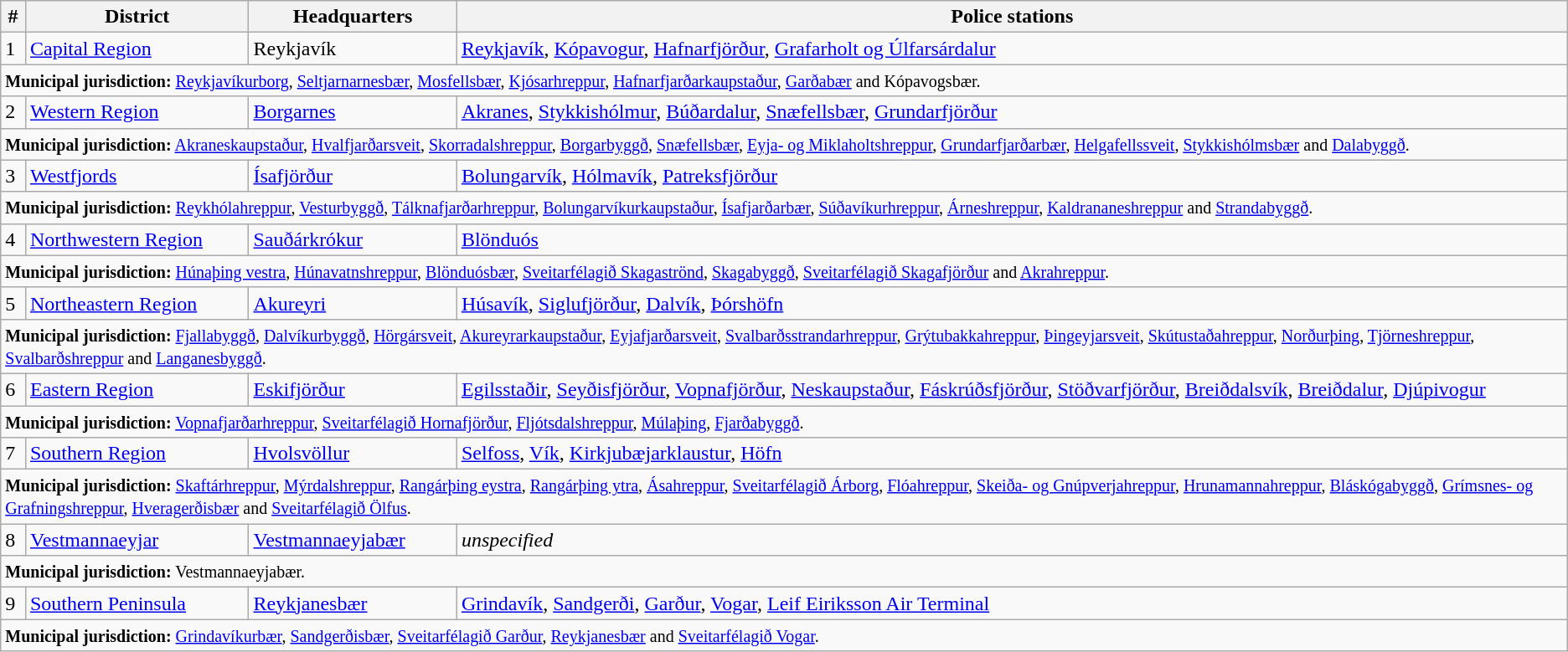<table class="wikitable">
<tr>
<th>#</th>
<th>District</th>
<th>Headquarters</th>
<th>Police stations</th>
</tr>
<tr>
<td>1</td>
<td><a href='#'>Capital Region</a></td>
<td>Reykjavík</td>
<td><a href='#'>Reykjavík</a>, <a href='#'>Kópavogur</a>, <a href='#'>Hafnarfjörður</a>, <a href='#'>Grafarholt og Úlfarsárdalur</a></td>
</tr>
<tr>
<td colspan="4"><small><strong>Municipal jurisdiction:</strong> <a href='#'>Reykjavíkurborg</a>, <a href='#'>Seltjarnarnesbær</a>, <a href='#'>Mosfellsbær</a>, <a href='#'>Kjósarhreppur</a>, <a href='#'>Hafnarfjarðarkaupstaður</a>, <a href='#'>Garðabær</a> and Kópavogsbær.</small></td>
</tr>
<tr>
<td>2</td>
<td><a href='#'>Western Region</a></td>
<td><a href='#'>Borgarnes</a></td>
<td><a href='#'>Akranes</a>, <a href='#'>Stykkishólmur</a>, <a href='#'>Búðardalur</a>, <a href='#'>Snæfellsbær</a>, <a href='#'>Grundarfjörður</a></td>
</tr>
<tr>
<td colspan="4"><small><strong>Municipal jurisdiction:</strong> <a href='#'>Akraneskaupstaður</a>, <a href='#'>Hvalfjarðarsveit</a>, <a href='#'>Skorradalshreppur</a>, <a href='#'>Borgarbyggð</a>, <a href='#'>Snæfellsbær</a>, <a href='#'>Eyja- og Miklaholtshreppur</a>, <a href='#'>Grundarfjarðarbær</a>, <a href='#'>Helgafellssveit</a>, <a href='#'>Stykkishólmsbær</a> and <a href='#'>Dalabyggð</a>.</small></td>
</tr>
<tr>
<td>3</td>
<td><a href='#'>Westfjords</a></td>
<td><a href='#'>Ísafjörður</a></td>
<td><a href='#'>Bolungarvík</a>, <a href='#'>Hólmavík</a>, <a href='#'>Patreksfjörður</a></td>
</tr>
<tr>
<td colspan="4"><small><strong>Municipal jurisdiction:</strong> <a href='#'>Reykhólahreppur</a>, <a href='#'>Vesturbyggð</a>, <a href='#'>Tálknafjarðarhreppur</a>, <a href='#'>Bolungarvíkurkaupstaður</a>, <a href='#'>Ísafjarðarbær</a>, <a href='#'>Súðavíkurhreppur</a>, <a href='#'>Árneshreppur</a>, <a href='#'>Kaldrananeshreppur</a> and <a href='#'>Strandabyggð</a>.</small></td>
</tr>
<tr>
<td>4</td>
<td><a href='#'>Northwestern Region</a></td>
<td><a href='#'>Sauðárkrókur</a></td>
<td><a href='#'>Blönduós</a></td>
</tr>
<tr>
<td colspan="4"><small><strong>Municipal jurisdiction:</strong> <a href='#'>Húnaþing vestra</a>, <a href='#'>Húnavatnshreppur</a>, <a href='#'>Blönduósbær</a>, <a href='#'>Sveitarfélagið Skagaströnd</a>, <a href='#'>Skagabyggð</a>, <a href='#'>Sveitarfélagið Skagafjörður</a> and <a href='#'>Akrahreppur</a>.</small></td>
</tr>
<tr>
<td>5</td>
<td><a href='#'>Northeastern Region</a></td>
<td><a href='#'>Akureyri</a></td>
<td><a href='#'>Húsavík</a>, <a href='#'>Siglufjörður</a>, <a href='#'>Dalvík</a>, <a href='#'>Þórshöfn</a></td>
</tr>
<tr>
<td colspan="4"><small><strong>Municipal jurisdiction:</strong> <a href='#'>Fjallabyggð</a>, <a href='#'>Dalvíkurbyggð</a>, <a href='#'>Hörgársveit</a>, <a href='#'>Akureyrarkaupstaður</a>, <a href='#'>Eyjafjarðarsveit</a>, <a href='#'>Svalbarðsstrandarhreppur</a>, <a href='#'>Grýtubakkahreppur</a>, <a href='#'>Þingeyjarsveit</a>, <a href='#'>Skútustaðahreppur</a>, <a href='#'>Norðurþing</a>, <a href='#'>Tjörneshreppur</a>, <a href='#'>Svalbarðshreppur</a> and <a href='#'>Langanesbyggð</a>.</small></td>
</tr>
<tr>
<td>6</td>
<td><a href='#'>Eastern Region</a></td>
<td><a href='#'>Eskifjörður</a></td>
<td><a href='#'>Egilsstaðir</a>, <a href='#'>Seyðisfjörður</a>, <a href='#'>Vopnafjörður</a>, <a href='#'>Neskaupstaður</a>, <a href='#'>Fáskrúðsfjörður</a>, <a href='#'>Stöðvarfjörður</a>, <a href='#'>Breiðdalsvík</a>, <a href='#'>Breiðdalur</a>, <a href='#'>Djúpivogur</a></td>
</tr>
<tr>
<td colspan="4"><small><strong>Municipal jurisdiction:</strong> <a href='#'>Vopnafjarðarhreppur</a>, <a href='#'>Sveitarfélagið Hornafjörður</a>, <a href='#'>Fljótsdalshreppur</a>, <a href='#'>Múlaþing</a>, <a href='#'>Fjarðabyggð</a>.</small></td>
</tr>
<tr>
<td>7</td>
<td><a href='#'>Southern Region</a></td>
<td><a href='#'>Hvolsvöllur</a></td>
<td><a href='#'>Selfoss</a>, <a href='#'>Vík</a>, <a href='#'>Kirkjubæjarklaustur</a>, <a href='#'>Höfn</a></td>
</tr>
<tr>
<td colspan="4"><small><strong>Municipal jurisdiction:</strong> <a href='#'>Skaftárhreppur</a>, <a href='#'>Mýrdalshreppur</a>, <a href='#'>Rangárþing eystra</a>, <a href='#'>Rangárþing ytra</a>, <a href='#'>Ásahreppur</a>, <a href='#'>Sveitarfélagið Árborg</a>, <a href='#'>Flóahreppur</a>, <a href='#'>Skeiða- og Gnúpverjahreppur</a>, <a href='#'>Hrunamannahreppur</a>, <a href='#'>Bláskógabyggð</a>, <a href='#'>Grímsnes- og Grafningshreppur</a>, <a href='#'>Hveragerðisbær</a> and <a href='#'>Sveitarfélagið Ölfus</a>.</small></td>
</tr>
<tr>
<td>8</td>
<td><a href='#'>Vestmannaeyjar</a></td>
<td><a href='#'>Vestmannaeyjabær</a></td>
<td><em>unspecified</em></td>
</tr>
<tr>
<td colspan="4"><small><strong>Municipal jurisdiction:</strong> Vestmannaeyjabær.</small></td>
</tr>
<tr>
<td>9</td>
<td><a href='#'>Southern Peninsula</a></td>
<td><a href='#'>Reykjanesbær</a></td>
<td><a href='#'>Grindavík</a>, <a href='#'>Sandgerði</a>, <a href='#'>Garður</a>, <a href='#'>Vogar</a>, <a href='#'>Leif Eiriksson Air Terminal</a></td>
</tr>
<tr>
<td colspan="4"><small><strong>Municipal jurisdiction:</strong> <a href='#'>Grindavíkurbær</a>, <a href='#'>Sandgerðisbær</a>, <a href='#'>Sveitarfélagið Garður</a>, <a href='#'>Reykjanesbær</a> and <a href='#'>Sveitarfélagið Vogar</a>.</small></td>
</tr>
</table>
